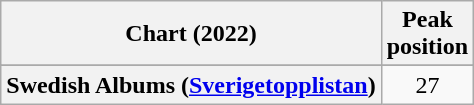<table class="wikitable sortable plainrowheaders" style="text-align:center">
<tr>
<th scope="col">Chart (2022)</th>
<th scope="col">Peak<br>position</th>
</tr>
<tr>
</tr>
<tr>
<th scope="row">Swedish Albums (<a href='#'>Sverigetopplistan</a>)</th>
<td>27</td>
</tr>
</table>
